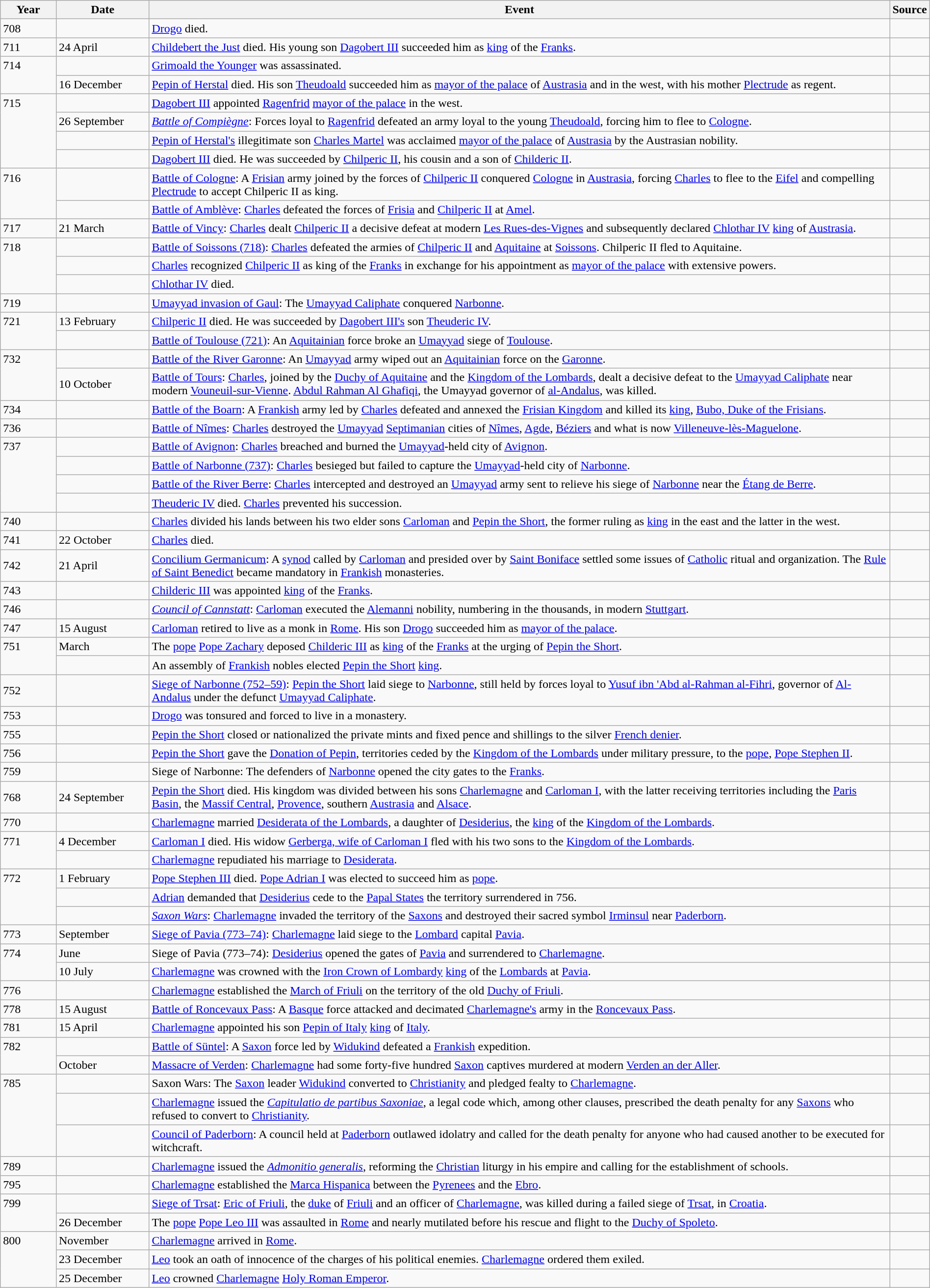<table class="wikitable" width="100%">
<tr>
<th style="width:6%">Year</th>
<th style="width:10%">Date</th>
<th>Event</th>
<th>Source</th>
</tr>
<tr>
<td>708</td>
<td></td>
<td><a href='#'>Drogo</a> died.</td>
<td></td>
</tr>
<tr>
<td>711</td>
<td>24 April</td>
<td><a href='#'>Childebert the Just</a> died.  His young son <a href='#'>Dagobert III</a> succeeded him as <a href='#'>king</a> of the <a href='#'>Franks</a>.</td>
<td></td>
</tr>
<tr>
<td rowspan="2" valign="top">714</td>
<td></td>
<td><a href='#'>Grimoald the Younger</a> was assassinated.</td>
<td></td>
</tr>
<tr>
<td>16 December</td>
<td><a href='#'>Pepin of Herstal</a> died.  His son <a href='#'>Theudoald</a> succeeded him as <a href='#'>mayor of the palace</a> of <a href='#'>Austrasia</a> and in the west, with his mother <a href='#'>Plectrude</a> as regent.</td>
<td></td>
</tr>
<tr>
<td rowspan="4" valign="top">715</td>
<td></td>
<td><a href='#'>Dagobert III</a> appointed <a href='#'>Ragenfrid</a> <a href='#'>mayor of the palace</a> in the west.</td>
<td></td>
</tr>
<tr>
<td>26 September</td>
<td><em><a href='#'>Battle of Compiègne</a></em>: Forces loyal to <a href='#'>Ragenfrid</a> defeated an army loyal to the young <a href='#'>Theudoald</a>, forcing him to flee to <a href='#'>Cologne</a>.</td>
<td></td>
</tr>
<tr>
<td></td>
<td><a href='#'>Pepin of Herstal's</a> illegitimate son <a href='#'>Charles Martel</a> was acclaimed <a href='#'>mayor of the palace</a> of <a href='#'>Austrasia</a> by the Austrasian nobility.</td>
<td></td>
</tr>
<tr>
<td></td>
<td><a href='#'>Dagobert III</a> died.  He was succeeded by <a href='#'>Chilperic II</a>, his cousin and a son of <a href='#'>Childeric II</a>.</td>
<td></td>
</tr>
<tr>
<td rowspan="2" valign="top">716</td>
<td></td>
<td><a href='#'>Battle of Cologne</a>: A <a href='#'>Frisian</a> army joined by the forces of <a href='#'>Chilperic II</a> conquered <a href='#'>Cologne</a> in <a href='#'>Austrasia</a>, forcing <a href='#'>Charles</a> to flee to the <a href='#'>Eifel</a> and compelling <a href='#'>Plectrude</a> to accept Chilperic II as king.</td>
<td></td>
</tr>
<tr>
<td></td>
<td><a href='#'>Battle of Amblève</a>: <a href='#'>Charles</a> defeated the forces of <a href='#'>Frisia</a> and <a href='#'>Chilperic II</a> at <a href='#'>Amel</a>.</td>
<td></td>
</tr>
<tr>
<td>717</td>
<td>21 March</td>
<td><a href='#'>Battle of Vincy</a>: <a href='#'>Charles</a> dealt <a href='#'>Chilperic II</a> a decisive defeat at modern <a href='#'>Les Rues-des-Vignes</a> and subsequently declared <a href='#'>Chlothar IV</a> <a href='#'>king</a> of <a href='#'>Austrasia</a>.</td>
<td></td>
</tr>
<tr>
<td rowspan="3" valign="top">718</td>
<td></td>
<td><a href='#'>Battle of Soissons (718)</a>: <a href='#'>Charles</a> defeated the armies of <a href='#'>Chilperic II</a> and <a href='#'>Aquitaine</a> at <a href='#'>Soissons</a>.  Chilperic II fled to Aquitaine.</td>
<td></td>
</tr>
<tr>
<td></td>
<td><a href='#'>Charles</a> recognized <a href='#'>Chilperic II</a> as king of the <a href='#'>Franks</a> in exchange for his appointment as <a href='#'>mayor of the palace</a> with extensive powers.</td>
<td></td>
</tr>
<tr>
<td></td>
<td><a href='#'>Chlothar IV</a> died.</td>
<td></td>
</tr>
<tr>
<td>719</td>
<td></td>
<td><a href='#'>Umayyad invasion of Gaul</a>: The <a href='#'>Umayyad Caliphate</a> conquered <a href='#'>Narbonne</a>.</td>
<td></td>
</tr>
<tr>
<td rowspan="2" valign="top">721</td>
<td>13 February</td>
<td><a href='#'>Chilperic II</a> died.  He was succeeded by <a href='#'>Dagobert III's</a> son <a href='#'>Theuderic IV</a>.</td>
<td></td>
</tr>
<tr>
<td></td>
<td><a href='#'>Battle of Toulouse (721)</a>: An <a href='#'>Aquitainian</a> force broke an <a href='#'>Umayyad</a> siege of <a href='#'>Toulouse</a>.</td>
<td></td>
</tr>
<tr>
<td rowspan="2" valign="top">732</td>
<td></td>
<td><a href='#'>Battle of the River Garonne</a>: An <a href='#'>Umayyad</a> army wiped out an <a href='#'>Aquitainian</a> force on the <a href='#'>Garonne</a>.</td>
<td></td>
</tr>
<tr>
<td>10 October</td>
<td><a href='#'>Battle of Tours</a>: <a href='#'>Charles</a>, joined by the <a href='#'>Duchy of Aquitaine</a> and the <a href='#'>Kingdom of the Lombards</a>, dealt a decisive defeat to the <a href='#'>Umayyad Caliphate</a> near modern <a href='#'>Vouneuil-sur-Vienne</a>. <a href='#'>Abdul Rahman Al Ghafiqi</a>, the Umayyad governor of <a href='#'>al-Andalus</a>, was killed.</td>
<td></td>
</tr>
<tr>
<td>734</td>
<td></td>
<td><a href='#'>Battle of the Boarn</a>: A <a href='#'>Frankish</a> army led by <a href='#'>Charles</a> defeated and annexed the <a href='#'>Frisian Kingdom</a> and killed its <a href='#'>king</a>, <a href='#'>Bubo, Duke of the Frisians</a>.</td>
<td></td>
</tr>
<tr>
<td>736</td>
<td></td>
<td><a href='#'>Battle of Nîmes</a>: <a href='#'>Charles</a> destroyed the <a href='#'>Umayyad</a> <a href='#'>Septimanian</a> cities of <a href='#'>Nîmes</a>, <a href='#'>Agde</a>, <a href='#'>Béziers</a> and what is now <a href='#'>Villeneuve-lès-Maguelone</a>.</td>
<td></td>
</tr>
<tr>
<td rowspan="4" valign="top">737</td>
<td></td>
<td><a href='#'>Battle of Avignon</a>: <a href='#'>Charles</a> breached and burned the <a href='#'>Umayyad</a>-held city of <a href='#'>Avignon</a>.</td>
<td></td>
</tr>
<tr>
<td></td>
<td><a href='#'>Battle of Narbonne (737)</a>: <a href='#'>Charles</a> besieged but failed to capture the <a href='#'>Umayyad</a>-held city of <a href='#'>Narbonne</a>.</td>
<td></td>
</tr>
<tr>
<td></td>
<td><a href='#'>Battle of the River Berre</a>: <a href='#'>Charles</a> intercepted and destroyed an <a href='#'>Umayyad</a> army sent to relieve his siege of <a href='#'>Narbonne</a> near the <a href='#'>Étang de Berre</a>.</td>
<td></td>
</tr>
<tr>
<td></td>
<td><a href='#'>Theuderic IV</a> died. <a href='#'>Charles</a> prevented his succession.</td>
<td></td>
</tr>
<tr>
<td>740</td>
<td></td>
<td><a href='#'>Charles</a> divided his lands between his two elder sons <a href='#'>Carloman</a> and <a href='#'>Pepin the Short</a>, the former ruling as <a href='#'>king</a> in the east and the latter in the west.</td>
<td></td>
</tr>
<tr>
<td>741</td>
<td>22 October</td>
<td><a href='#'>Charles</a> died.</td>
<td></td>
</tr>
<tr>
<td>742</td>
<td>21 April</td>
<td><a href='#'>Concilium Germanicum</a>: A <a href='#'>synod</a> called by <a href='#'>Carloman</a> and presided over by <a href='#'>Saint Boniface</a> settled some issues of <a href='#'>Catholic</a> ritual and organization.  The <a href='#'>Rule of Saint Benedict</a> became mandatory in <a href='#'>Frankish</a> monasteries.</td>
<td></td>
</tr>
<tr>
<td>743</td>
<td></td>
<td><a href='#'>Childeric III</a> was appointed <a href='#'>king</a> of the <a href='#'>Franks</a>.</td>
<td></td>
</tr>
<tr>
<td>746</td>
<td></td>
<td><em><a href='#'>Council of Cannstatt</a></em>: <a href='#'>Carloman</a> executed the <a href='#'>Alemanni</a> nobility, numbering in the thousands, in modern <a href='#'>Stuttgart</a>.</td>
<td></td>
</tr>
<tr>
<td>747</td>
<td>15 August</td>
<td><a href='#'>Carloman</a> retired to live as a monk in <a href='#'>Rome</a>.  His son <a href='#'>Drogo</a> succeeded him as <a href='#'>mayor of the palace</a>.</td>
<td></td>
</tr>
<tr>
<td rowspan="2" valign="top">751</td>
<td>March</td>
<td>The <a href='#'>pope</a> <a href='#'>Pope Zachary</a> deposed <a href='#'>Childeric III</a> as <a href='#'>king</a> of the <a href='#'>Franks</a> at the urging of <a href='#'>Pepin the Short</a>.</td>
<td></td>
</tr>
<tr>
<td></td>
<td>An assembly of <a href='#'>Frankish</a> nobles elected <a href='#'>Pepin the Short</a> <a href='#'>king</a>.</td>
<td></td>
</tr>
<tr>
<td>752</td>
<td></td>
<td><a href='#'>Siege of Narbonne (752–59)</a>: <a href='#'>Pepin the Short</a> laid siege to <a href='#'>Narbonne</a>, still held by forces loyal to <a href='#'>Yusuf ibn 'Abd al-Rahman al-Fihri</a>, governor of <a href='#'>Al-Andalus</a> under the defunct <a href='#'>Umayyad Caliphate</a>.</td>
<td></td>
</tr>
<tr>
<td>753</td>
<td></td>
<td><a href='#'>Drogo</a> was tonsured and forced to live in a monastery.</td>
<td></td>
</tr>
<tr>
<td>755</td>
<td></td>
<td><a href='#'>Pepin the Short</a> closed or nationalized the private mints and fixed pence and shillings to the silver <a href='#'>French denier</a>.</td>
<td></td>
</tr>
<tr>
<td>756</td>
<td></td>
<td><a href='#'>Pepin the Short</a> gave the <a href='#'>Donation of Pepin</a>, territories ceded by the <a href='#'>Kingdom of the Lombards</a> under military pressure, to the <a href='#'>pope</a>, <a href='#'>Pope Stephen II</a>.</td>
<td></td>
</tr>
<tr>
<td>759</td>
<td></td>
<td>Siege of Narbonne: The defenders of <a href='#'>Narbonne</a> opened the city gates to the <a href='#'>Franks</a>.</td>
<td></td>
</tr>
<tr>
<td>768</td>
<td>24 September</td>
<td><a href='#'>Pepin the Short</a> died.  His kingdom was divided between his sons <a href='#'>Charlemagne</a> and <a href='#'>Carloman I</a>, with the latter receiving territories including the <a href='#'>Paris Basin</a>, the <a href='#'>Massif Central</a>, <a href='#'>Provence</a>, southern <a href='#'>Austrasia</a> and <a href='#'>Alsace</a>.</td>
<td></td>
</tr>
<tr>
<td>770</td>
<td></td>
<td><a href='#'>Charlemagne</a> married <a href='#'>Desiderata of the Lombards</a>, a daughter of <a href='#'>Desiderius</a>, the <a href='#'>king</a> of the <a href='#'>Kingdom of the Lombards</a>.</td>
<td></td>
</tr>
<tr>
<td rowspan="2" valign="top">771</td>
<td>4 December</td>
<td><a href='#'>Carloman I</a> died.  His widow <a href='#'>Gerberga, wife of Carloman I</a> fled with his two sons to the <a href='#'>Kingdom of the Lombards</a>.</td>
<td></td>
</tr>
<tr>
<td></td>
<td><a href='#'>Charlemagne</a> repudiated his marriage to <a href='#'>Desiderata</a>.</td>
<td></td>
</tr>
<tr>
<td rowspan="3" valign="top">772</td>
<td>1 February</td>
<td><a href='#'>Pope Stephen III</a> died. <a href='#'>Pope Adrian I</a> was elected to succeed him as <a href='#'>pope</a>.</td>
<td></td>
</tr>
<tr>
<td></td>
<td><a href='#'>Adrian</a> demanded that <a href='#'>Desiderius</a> cede to the <a href='#'>Papal States</a> the territory surrendered in 756.</td>
<td></td>
</tr>
<tr>
<td></td>
<td><em><a href='#'>Saxon Wars</a></em>: <a href='#'>Charlemagne</a> invaded the territory of the <a href='#'>Saxons</a> and destroyed their sacred symbol <a href='#'>Irminsul</a> near <a href='#'>Paderborn</a>.</td>
<td></td>
</tr>
<tr>
<td>773</td>
<td>September</td>
<td><a href='#'>Siege of Pavia (773–74)</a>: <a href='#'>Charlemagne</a> laid siege to the <a href='#'>Lombard</a> capital <a href='#'>Pavia</a>.</td>
<td></td>
</tr>
<tr>
<td rowspan="2" valign="top">774</td>
<td>June</td>
<td>Siege of Pavia (773–74): <a href='#'>Desiderius</a> opened the gates of <a href='#'>Pavia</a> and surrendered to <a href='#'>Charlemagne</a>.</td>
<td></td>
</tr>
<tr>
<td>10 July</td>
<td><a href='#'>Charlemagne</a> was crowned with the <a href='#'>Iron Crown of Lombardy</a> <a href='#'>king</a> of the <a href='#'>Lombards</a> at <a href='#'>Pavia</a>.</td>
<td></td>
</tr>
<tr>
<td>776</td>
<td></td>
<td><a href='#'>Charlemagne</a> established the <a href='#'>March of Friuli</a> on the territory of the old <a href='#'>Duchy of Friuli</a>.</td>
<td></td>
</tr>
<tr>
<td>778</td>
<td>15 August</td>
<td><a href='#'>Battle of Roncevaux Pass</a>: A <a href='#'>Basque</a> force attacked and decimated <a href='#'>Charlemagne's</a> army in the <a href='#'>Roncevaux Pass</a>.</td>
<td></td>
</tr>
<tr>
<td>781</td>
<td>15 April</td>
<td><a href='#'>Charlemagne</a> appointed his son <a href='#'>Pepin of Italy</a> <a href='#'>king</a> of <a href='#'>Italy</a>.</td>
<td></td>
</tr>
<tr>
<td rowspan="2" valign="top">782</td>
<td></td>
<td><a href='#'>Battle of Süntel</a>: A <a href='#'>Saxon</a> force led by <a href='#'>Widukind</a> defeated a <a href='#'>Frankish</a> expedition.</td>
<td></td>
</tr>
<tr>
<td>October</td>
<td><a href='#'>Massacre of Verden</a>: <a href='#'>Charlemagne</a> had some forty-five hundred <a href='#'>Saxon</a> captives murdered at modern <a href='#'>Verden an der Aller</a>.</td>
<td></td>
</tr>
<tr>
<td rowspan="3" valign="top">785</td>
<td></td>
<td>Saxon Wars: The <a href='#'>Saxon</a> leader <a href='#'>Widukind</a> converted to <a href='#'>Christianity</a> and pledged fealty to <a href='#'>Charlemagne</a>.</td>
<td></td>
</tr>
<tr>
<td></td>
<td><a href='#'>Charlemagne</a> issued the <em><a href='#'>Capitulatio de partibus Saxoniae</a></em>, a legal code which, among other clauses, prescribed the death penalty for any <a href='#'>Saxons</a> who refused to convert to <a href='#'>Christianity</a>.</td>
<td></td>
</tr>
<tr>
<td></td>
<td><a href='#'>Council of Paderborn</a>: A council held at <a href='#'>Paderborn</a> outlawed idolatry and called for the death penalty for anyone who had caused another to be executed for witchcraft.</td>
<td></td>
</tr>
<tr>
<td>789</td>
<td></td>
<td><a href='#'>Charlemagne</a> issued the <em><a href='#'>Admonitio generalis</a></em>, reforming the <a href='#'>Christian</a> liturgy in his empire and calling for the establishment of schools.</td>
<td></td>
</tr>
<tr>
<td>795</td>
<td></td>
<td><a href='#'>Charlemagne</a> established the <a href='#'>Marca Hispanica</a> between the <a href='#'>Pyrenees</a> and the <a href='#'>Ebro</a>.</td>
<td></td>
</tr>
<tr>
<td rowspan="2" valign="top">799</td>
<td></td>
<td><a href='#'>Siege of Trsat</a>: <a href='#'>Eric of Friuli</a>, the <a href='#'>duke</a> of <a href='#'>Friuli</a> and an officer of <a href='#'>Charlemagne</a>, was killed during a failed siege of <a href='#'>Trsat</a>, in <a href='#'>Croatia</a>.</td>
<td></td>
</tr>
<tr>
<td>26 December</td>
<td>The <a href='#'>pope</a> <a href='#'>Pope Leo III</a> was assaulted in <a href='#'>Rome</a> and nearly mutilated before his rescue and flight to the <a href='#'>Duchy of Spoleto</a>.</td>
<td></td>
</tr>
<tr>
<td rowspan="3" valign="top">800</td>
<td>November</td>
<td><a href='#'>Charlemagne</a> arrived in <a href='#'>Rome</a>.</td>
<td></td>
</tr>
<tr>
<td>23 December</td>
<td><a href='#'>Leo</a> took an oath of innocence of the charges of his political enemies. <a href='#'>Charlemagne</a> ordered them exiled.</td>
<td></td>
</tr>
<tr>
<td>25 December</td>
<td><a href='#'>Leo</a> crowned <a href='#'>Charlemagne</a> <a href='#'>Holy Roman Emperor</a>.</td>
<td></td>
</tr>
</table>
